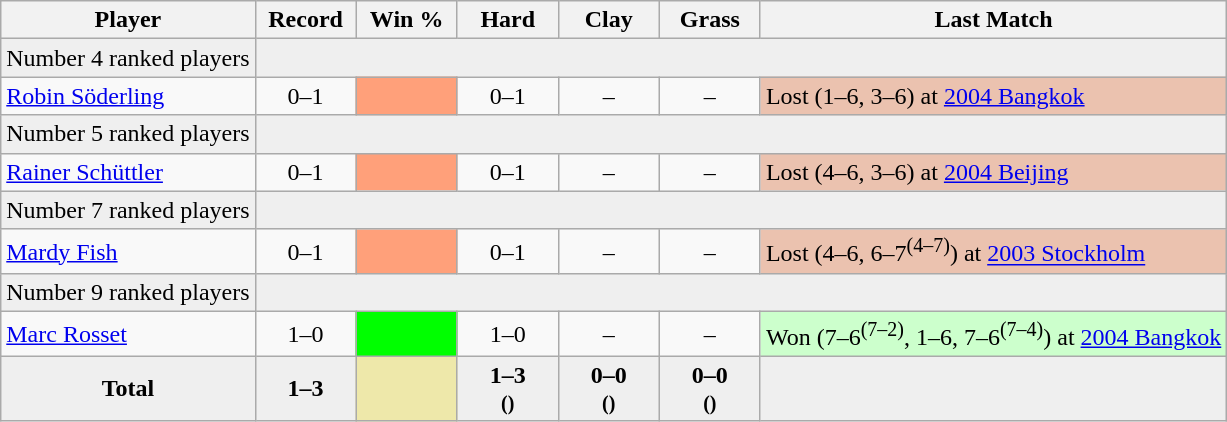<table class="wikitable sortable nowrap" style=text-align:center>
<tr>
<th>Player</th>
<th width=60>Record</th>
<th width=60>Win %</th>
<th width=60>Hard</th>
<th width=60>Clay</th>
<th width=60>Grass</th>
<th>Last Match</th>
</tr>
<tr style=background:#efefef>
<td align="left">Number 4 ranked players</td>
<td colspan="6"></td>
</tr>
<tr>
<td align=left> <a href='#'>Robin Söderling</a></td>
<td>0–1</td>
<td bgcolor=FFA07A></td>
<td>0–1</td>
<td>–</td>
<td>–</td>
<td style=background:#ebc2af;text-align:left>Lost (1–6, 3–6) at <a href='#'>2004 Bangkok</a></td>
</tr>
<tr style=background:#efefef>
<td align="left">Number 5 ranked players</td>
<td colspan="6"></td>
</tr>
<tr>
<td align=left> <a href='#'>Rainer Schüttler</a></td>
<td>0–1</td>
<td bgcolor=FFA07A></td>
<td>0–1</td>
<td>–</td>
<td>–</td>
<td style=background:#ebc2af;text-align:left>Lost (4–6, 3–6) at <a href='#'>2004 Beijing</a></td>
</tr>
<tr style=background:#efefef>
<td align=left>Number 7 ranked players</td>
<td colspan=6></td>
</tr>
<tr>
<td align=left> <a href='#'>Mardy Fish</a></td>
<td>0–1</td>
<td bgcolor=FFA07A></td>
<td>0–1</td>
<td>–</td>
<td>–</td>
<td style=background:#ebc2af;text-align:left>Lost (4–6, 6–7<sup>(4–7)</sup>) at <a href='#'>2003 Stockholm</a></td>
</tr>
<tr style=background:#efefef>
<td align=left>Number 9 ranked players</td>
<td colspan=6></td>
</tr>
<tr>
<td align=left> <a href='#'>Marc Rosset</a></td>
<td>1–0</td>
<td bgcolor=LIME></td>
<td>1–0</td>
<td>–</td>
<td>–</td>
<td style=background:#cfc;text-align:left>Won (7–6<sup>(7–2)</sup>, 1–6, 7–6<sup>(7–4)</sup>) at <a href='#'>2004 Bangkok</a></td>
</tr>
<tr bgcolor=efefef class="sortbottom">
<td><strong>Total</strong></td>
<td><strong>1–3</strong></td>
<td bgcolor=#EEE8AA><strong></strong></td>
<td><strong>1–3<br> <small>()</small></strong></td>
<td><strong>0–0<br> <small>()</small></strong></td>
<td><strong>0–0<br> <small>()</small></strong></td>
<td></td>
</tr>
</table>
